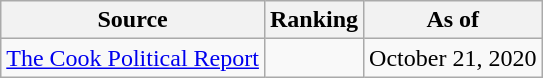<table class="wikitable" style="text-align:center">
<tr>
<th>Source</th>
<th>Ranking</th>
<th>As of</th>
</tr>
<tr>
<td align=left><a href='#'>The Cook Political Report</a></td>
<td></td>
<td>October 21, 2020</td>
</tr>
</table>
